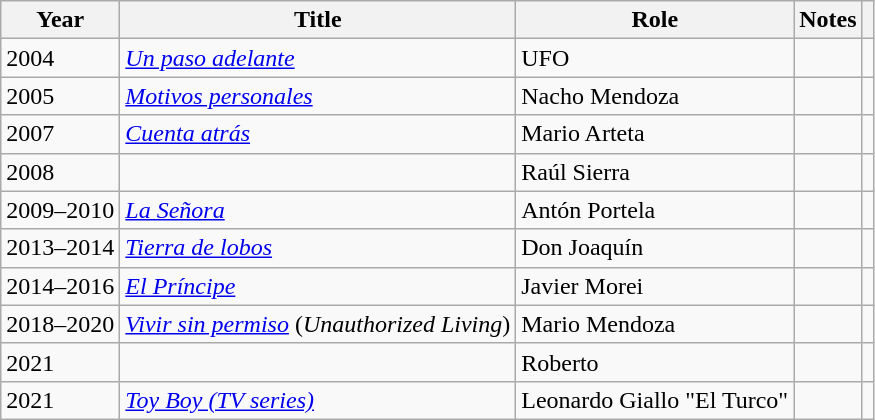<table class="wikitable sortable">
<tr>
<th>Year</th>
<th>Title</th>
<th>Role</th>
<th class="unsortable">Notes</th>
<th></th>
</tr>
<tr>
<td>2004</td>
<td><em><a href='#'>Un paso adelante</a></em></td>
<td>UFO</td>
<td></td>
<td align = "center"></td>
</tr>
<tr>
<td>2005</td>
<td><em><a href='#'>Motivos personales</a></em></td>
<td>Nacho Mendoza</td>
<td></td>
<td align = "center"></td>
</tr>
<tr>
<td>2007</td>
<td><em><a href='#'>Cuenta atrás</a></em></td>
<td>Mario Arteta</td>
<td></td>
<td align = "center"></td>
</tr>
<tr>
<td>2008</td>
<td></td>
<td>Raúl Sierra</td>
<td></td>
<td align = "center"></td>
</tr>
<tr>
<td>2009–2010</td>
<td><em><a href='#'>La Señora</a></em></td>
<td>Antón Portela</td>
<td></td>
<td align = "center"></td>
</tr>
<tr>
<td>2013–2014</td>
<td><em><a href='#'>Tierra de lobos</a></em></td>
<td>Don Joaquín</td>
<td></td>
<td align = "center"></td>
</tr>
<tr>
<td>2014–2016</td>
<td><em><a href='#'>El Príncipe</a></em></td>
<td>Javier Morei</td>
<td></td>
<td align = "center"></td>
</tr>
<tr>
<td>2018–2020</td>
<td><a href='#'><em>Vivir sin permiso</em></a> (<em>Unauthorized Living</em>)</td>
<td>Mario Mendoza</td>
<td></td>
<td align = "center"></td>
</tr>
<tr>
<td>2021</td>
<td><em></em></td>
<td>Roberto</td>
<td></td>
<td align = "center"></td>
</tr>
<tr>
<td>2021</td>
<td><em><a href='#'>Toy Boy (TV series)</a></em></td>
<td>Leonardo Giallo "El Turco"</td>
<td></td>
<td align = "center"></td>
</tr>
</table>
